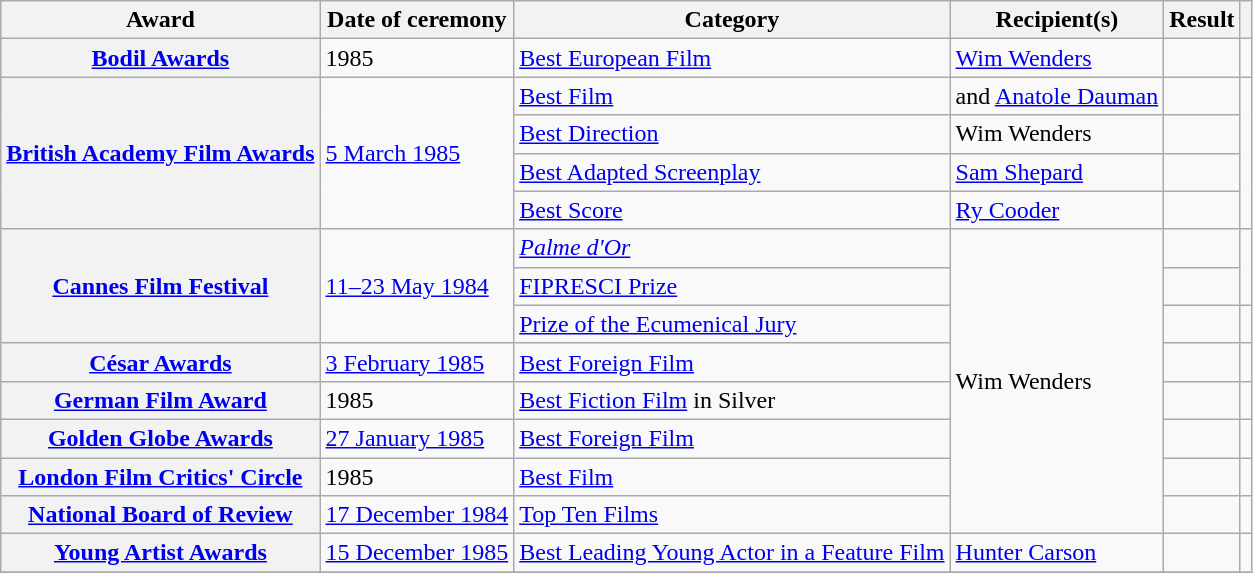<table class="wikitable plainrowheaders sortable">
<tr>
<th scope="col">Award</th>
<th scope="col">Date of ceremony</th>
<th scope="col">Category</th>
<th scope="col">Recipient(s)</th>
<th scope="col">Result</th>
<th scope="col" class="unsortable"></th>
</tr>
<tr>
<th scope="row"><a href='#'>Bodil Awards</a></th>
<td>1985</td>
<td><a href='#'>Best European Film</a></td>
<td><a href='#'>Wim Wenders</a></td>
<td></td>
<td></td>
</tr>
<tr>
<th scope="row" rowspan=4><a href='#'>British Academy Film Awards</a></th>
<td rowspan="4"><a href='#'>5 March 1985</a></td>
<td><a href='#'>Best Film</a></td>
<td> and <a href='#'>Anatole Dauman</a></td>
<td></td>
<td rowspan="4"></td>
</tr>
<tr>
<td><a href='#'>Best Direction</a></td>
<td>Wim Wenders</td>
<td></td>
</tr>
<tr>
<td><a href='#'>Best Adapted Screenplay</a></td>
<td><a href='#'>Sam Shepard</a></td>
<td></td>
</tr>
<tr>
<td><a href='#'>Best Score</a></td>
<td><a href='#'>Ry Cooder</a></td>
<td></td>
</tr>
<tr>
<th scope="row" rowspan=3><a href='#'>Cannes Film Festival</a></th>
<td rowspan="3"><a href='#'>11–23 May 1984</a></td>
<td><em><a href='#'>Palme d'Or</a></em></td>
<td rowspan="8">Wim Wenders</td>
<td></td>
<td rowspan="2"></td>
</tr>
<tr>
<td><a href='#'>FIPRESCI Prize</a></td>
<td></td>
</tr>
<tr>
<td><a href='#'>Prize of the Ecumenical Jury</a></td>
<td></td>
<td></td>
</tr>
<tr>
<th scope="row"><a href='#'>César Awards</a></th>
<td><a href='#'>3 February 1985</a></td>
<td><a href='#'>Best Foreign Film</a></td>
<td></td>
<td></td>
</tr>
<tr>
<th scope="row"><a href='#'>German Film Award</a></th>
<td>1985</td>
<td><a href='#'>Best Fiction Film</a> in Silver</td>
<td></td>
<td></td>
</tr>
<tr>
<th scope="row"><a href='#'>Golden Globe Awards</a></th>
<td><a href='#'>27 January 1985</a></td>
<td><a href='#'>Best Foreign Film</a></td>
<td></td>
<td></td>
</tr>
<tr>
<th scope="row"><a href='#'>London Film Critics' Circle</a></th>
<td>1985</td>
<td><a href='#'>Best Film</a></td>
<td></td>
<td></td>
</tr>
<tr>
<th scope="row"><a href='#'>National Board of Review</a></th>
<td><a href='#'>17 December 1984</a></td>
<td><a href='#'>Top Ten Films</a></td>
<td></td>
<td></td>
</tr>
<tr>
<th scope="row"><a href='#'>Young Artist Awards</a></th>
<td><a href='#'>15 December 1985</a></td>
<td><a href='#'>Best Leading Young Actor in a Feature Film</a></td>
<td><a href='#'>Hunter Carson</a></td>
<td></td>
<td></td>
</tr>
<tr>
</tr>
</table>
